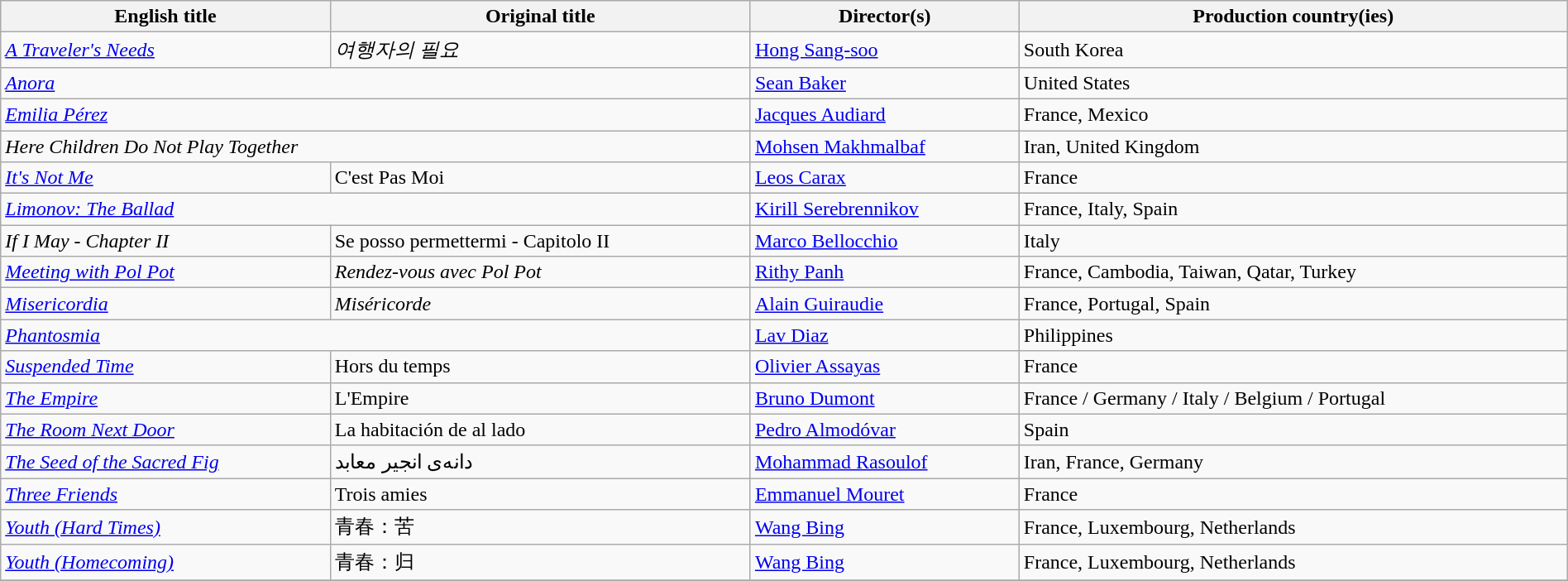<table class="sortable wikitable" style="width:100%; margin-bottom:4px" cellpadding="5">
<tr>
<th scope="col">English title</th>
<th scope="col">Original title</th>
<th scope="col">Director(s)</th>
<th scope="col">Production country(ies)</th>
</tr>
<tr>
<td><em><a href='#'>A Traveler's Needs</a></em></td>
<td><em>여행자의 필요</em></td>
<td><a href='#'>Hong Sang-soo</a></td>
<td>South Korea</td>
</tr>
<tr>
<td colspan="2"><em><a href='#'>Anora</a></em></td>
<td><a href='#'>Sean Baker</a></td>
<td>United States</td>
</tr>
<tr>
<td colspan="2"><em><a href='#'>Emilia Pérez</a></em></td>
<td><a href='#'>Jacques Audiard</a></td>
<td>France, Mexico</td>
</tr>
<tr>
<td colspan="2"><em>Here Children Do Not Play Together</em></td>
<td><a href='#'>Mohsen Makhmalbaf</a></td>
<td>Iran, United Kingdom</td>
</tr>
<tr>
<td><em><a href='#'>It's Not Me</a></em></td>
<td>C'est Pas Moi</td>
<td><a href='#'>Leos Carax</a></td>
<td>France</td>
</tr>
<tr>
<td colspan="2"><em><a href='#'>Limonov: The Ballad</a></em></td>
<td><a href='#'>Kirill Serebrennikov</a></td>
<td>France, Italy, Spain</td>
</tr>
<tr>
<td><em>If I May - Chapter II</em></td>
<td>Se posso permettermi - Capitolo II</td>
<td><a href='#'>Marco Bellocchio</a></td>
<td>Italy</td>
</tr>
<tr>
<td><em><a href='#'>Meeting with Pol Pot</a></em></td>
<td><em>Rendez-vous avec Pol Pot</em></td>
<td><a href='#'>Rithy Panh</a></td>
<td>France, Cambodia, Taiwan, Qatar, Turkey</td>
</tr>
<tr>
<td><em><a href='#'>Misericordia</a></em></td>
<td><em>Miséricorde</em></td>
<td><a href='#'>Alain Guiraudie</a></td>
<td>France, Portugal, Spain</td>
</tr>
<tr>
<td colspan="2"><em><a href='#'>Phantosmia</a></em></td>
<td><a href='#'>Lav Diaz</a></td>
<td>Philippines</td>
</tr>
<tr>
<td><em><a href='#'>Suspended Time</a></em></td>
<td>Hors du temps</td>
<td><a href='#'>Olivier Assayas</a></td>
<td>France</td>
</tr>
<tr>
<td><em><a href='#'>The Empire</a></em></td>
<td>L'Empire</td>
<td><a href='#'>Bruno Dumont</a></td>
<td>France / Germany / Italy / Belgium / Portugal</td>
</tr>
<tr>
<td><em><a href='#'>The Room Next Door</a></em></td>
<td>La habitación de al lado</td>
<td><a href='#'>Pedro Almodóvar</a></td>
<td>Spain</td>
</tr>
<tr>
<td><em><a href='#'>The Seed of the Sacred Fig</a></em></td>
<td>دانه‌ی انجیر معابد</td>
<td><a href='#'>Mohammad Rasoulof</a></td>
<td>Iran, France, Germany</td>
</tr>
<tr>
<td><em><a href='#'>Three Friends</a></em></td>
<td>Trois amies</td>
<td><a href='#'>Emmanuel Mouret</a></td>
<td>France</td>
</tr>
<tr>
<td><em><a href='#'>Youth (Hard Times)</a></em></td>
<td>青春：苦</td>
<td><a href='#'>Wang Bing</a></td>
<td>France, Luxembourg, Netherlands</td>
</tr>
<tr>
<td><em><a href='#'>Youth (Homecoming)</a></em></td>
<td>青春：归</td>
<td><a href='#'>Wang Bing</a></td>
<td>France, Luxembourg, Netherlands</td>
</tr>
<tr>
</tr>
</table>
